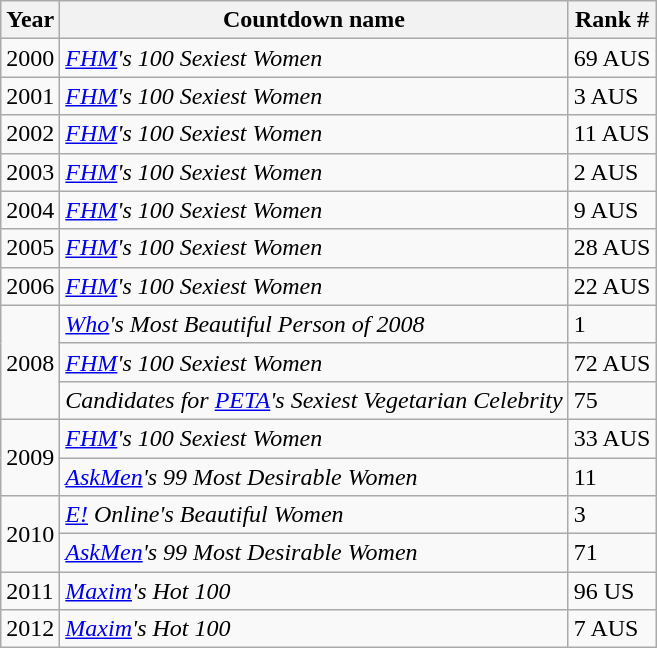<table class="wikitable">
<tr>
<th>Year</th>
<th>Countdown name</th>
<th>Rank #</th>
</tr>
<tr>
<td>2000</td>
<td><em><a href='#'>FHM</a>'s 100 Sexiest Women</em></td>
<td>69 AUS</td>
</tr>
<tr>
<td>2001</td>
<td><em><a href='#'>FHM</a>'s 100 Sexiest Women</em></td>
<td>3 AUS</td>
</tr>
<tr>
<td>2002</td>
<td><em><a href='#'>FHM</a>'s 100 Sexiest Women</em></td>
<td>11 AUS</td>
</tr>
<tr>
<td>2003</td>
<td><em><a href='#'>FHM</a>'s 100 Sexiest Women</em></td>
<td>2 AUS</td>
</tr>
<tr>
<td>2004</td>
<td><em><a href='#'>FHM</a>'s 100 Sexiest Women</em></td>
<td>9 AUS</td>
</tr>
<tr>
<td>2005</td>
<td><em><a href='#'>FHM</a>'s 100 Sexiest Women</em></td>
<td>28 AUS</td>
</tr>
<tr>
<td>2006</td>
<td><em><a href='#'>FHM</a>'s 100 Sexiest Women</em></td>
<td>22 AUS</td>
</tr>
<tr>
<td rowspan="3">2008</td>
<td><em><a href='#'>Who</a>'s Most Beautiful Person of 2008</em></td>
<td>1</td>
</tr>
<tr>
<td><em><a href='#'>FHM</a>'s 100 Sexiest Women</em></td>
<td>72 AUS</td>
</tr>
<tr>
<td><em>Candidates for <a href='#'>PETA</a>'s Sexiest Vegetarian Celebrity</em></td>
<td>75</td>
</tr>
<tr>
<td rowspan="2">2009</td>
<td><em><a href='#'>FHM</a>'s 100 Sexiest Women</em></td>
<td>33 AUS</td>
</tr>
<tr>
<td><em><a href='#'>AskMen</a>'s 99 Most Desirable Women</em></td>
<td>11</td>
</tr>
<tr>
<td rowspan="2">2010</td>
<td><em><a href='#'>E!</a> Online's Beautiful Women</em></td>
<td>3</td>
</tr>
<tr>
<td><em><a href='#'>AskMen</a>'s 99 Most Desirable Women</em></td>
<td>71</td>
</tr>
<tr>
<td>2011</td>
<td><em><a href='#'>Maxim</a>'s Hot 100</em></td>
<td>96 US</td>
</tr>
<tr>
<td>2012</td>
<td><em><a href='#'>Maxim</a>'s Hot 100</em></td>
<td>7 AUS</td>
</tr>
</table>
